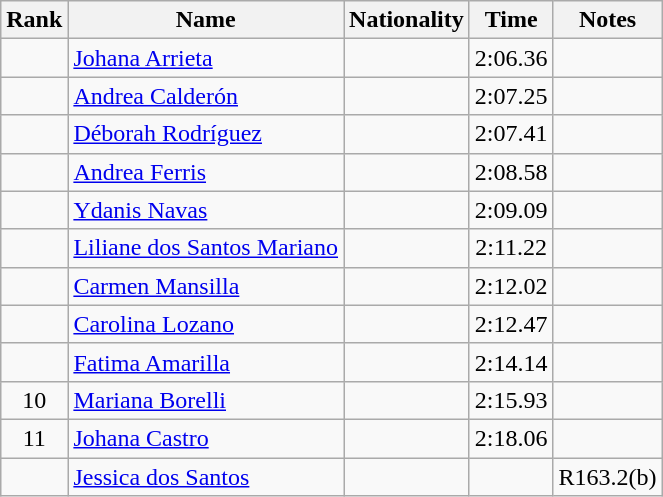<table class="wikitable sortable" style="text-align:center">
<tr>
<th>Rank</th>
<th>Name</th>
<th>Nationality</th>
<th>Time</th>
<th>Notes</th>
</tr>
<tr>
<td></td>
<td align=left><a href='#'>Johana Arrieta</a></td>
<td align=left></td>
<td>2:06.36</td>
<td></td>
</tr>
<tr>
<td></td>
<td align=left><a href='#'>Andrea Calderón</a></td>
<td align=left></td>
<td>2:07.25</td>
<td></td>
</tr>
<tr>
<td></td>
<td align=left><a href='#'>Déborah Rodríguez</a></td>
<td align=left></td>
<td>2:07.41</td>
<td></td>
</tr>
<tr>
<td></td>
<td align=left><a href='#'>Andrea Ferris</a></td>
<td align=left></td>
<td>2:08.58</td>
<td></td>
</tr>
<tr>
<td></td>
<td align=left><a href='#'>Ydanis Navas</a></td>
<td align=left></td>
<td>2:09.09</td>
<td></td>
</tr>
<tr>
<td></td>
<td align=left><a href='#'>Liliane dos Santos Mariano</a></td>
<td align=left></td>
<td>2:11.22</td>
<td></td>
</tr>
<tr>
<td></td>
<td align=left><a href='#'>Carmen Mansilla</a></td>
<td align=left></td>
<td>2:12.02</td>
<td></td>
</tr>
<tr>
<td></td>
<td align=left><a href='#'>Carolina Lozano</a></td>
<td align=left></td>
<td>2:12.47</td>
<td></td>
</tr>
<tr>
<td></td>
<td align=left><a href='#'>Fatima Amarilla</a></td>
<td align=left></td>
<td>2:14.14</td>
<td></td>
</tr>
<tr>
<td>10</td>
<td align=left><a href='#'>Mariana Borelli</a></td>
<td align=left></td>
<td>2:15.93</td>
<td></td>
</tr>
<tr>
<td>11</td>
<td align=left><a href='#'>Johana Castro</a></td>
<td align=left></td>
<td>2:18.06</td>
<td></td>
</tr>
<tr>
<td></td>
<td align=left><a href='#'>Jessica dos Santos</a></td>
<td align=left></td>
<td></td>
<td>R163.2(b)</td>
</tr>
</table>
